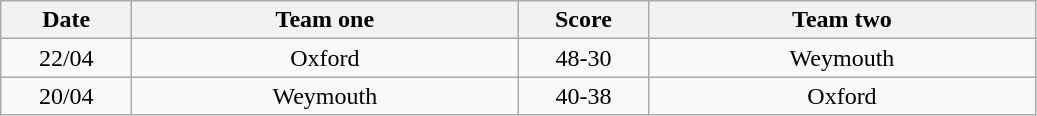<table class="wikitable" style="text-align: center">
<tr>
<th width=80>Date</th>
<th width=250>Team one</th>
<th width=80>Score</th>
<th width=250>Team two</th>
</tr>
<tr>
<td>22/04</td>
<td>Oxford</td>
<td>48-30</td>
<td>Weymouth</td>
</tr>
<tr>
<td>20/04</td>
<td>Weymouth</td>
<td>40-38</td>
<td>Oxford</td>
</tr>
</table>
